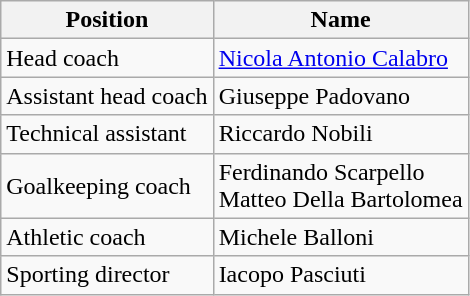<table class="wikitable">
<tr>
<th>Position</th>
<th>Name</th>
</tr>
<tr>
<td>Head coach</td>
<td> <a href='#'>Nicola Antonio Calabro</a></td>
</tr>
<tr>
<td>Assistant head coach</td>
<td> Giuseppe Padovano</td>
</tr>
<tr>
<td>Technical assistant</td>
<td> Riccardo Nobili</td>
</tr>
<tr>
<td>Goalkeeping coach</td>
<td> Ferdinando Scarpello <br>  Matteo Della Bartolomea</td>
</tr>
<tr>
<td>Athletic coach</td>
<td> Michele Balloni</td>
</tr>
<tr>
<td>Sporting director</td>
<td> Iacopo Pasciuti</td>
</tr>
</table>
